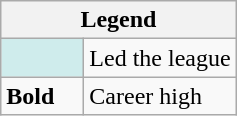<table class="wikitable mw-collapsible mw-collapsed">
<tr>
<th colspan="2">Legend</th>
</tr>
<tr>
<td style="background:#cfecec; width:3em;"></td>
<td>Led the league</td>
</tr>
<tr>
<td><strong>Bold</strong></td>
<td>Career high</td>
</tr>
</table>
